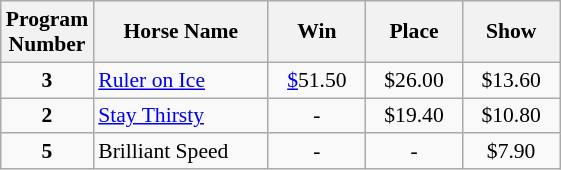<table class="wikitable sortable" style="font-size:90%">
<tr>
<th width="48px">Program <br> Number</th>
<th width="110px">Horse Name <br></th>
<th width="58px">Win <br></th>
<th width="58px">Place <br></th>
<th width="58px">Show</th>
</tr>
<tr>
<td align=center><strong>3</strong></td>
<td><a href='#'>Ruler on Ice</a></td>
<td align=center><a href='#'>$</a>51.50</td>
<td align=center>$26.00</td>
<td align=center>$13.60</td>
</tr>
<tr>
<td align=center><strong>2</strong></td>
<td><a href='#'>Stay Thirsty</a></td>
<td align=center>-</td>
<td align=center>$19.40</td>
<td align=center>$10.80</td>
</tr>
<tr>
<td align=center><strong>5</strong></td>
<td>Brilliant Speed</td>
<td align=center>-</td>
<td align=center>-</td>
<td align=center>$7.90</td>
</tr>
</table>
